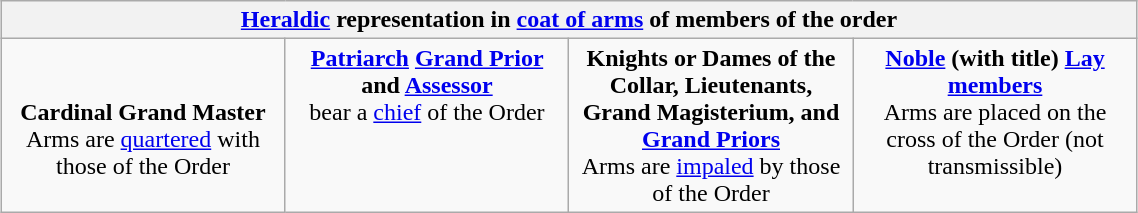<table class="wikitable" style="margin:1em auto; width:60%;">
<tr>
<th colspan=4><a href='#'>Heraldic</a> representation in <a href='#'>coat of arms</a> of members of the order</th>
</tr>
<tr>
<td style="vertical-align:top; width:20%; text-align:center;"><br><br><strong>Cardinal Grand Master</strong><br>Arms are <a href='#'>quartered</a> with those of the Order</td>
<td style="vertical-align:top; width:20%; text-align:center;"><strong><a href='#'>Patriarch</a> <a href='#'>Grand Prior</a> and <a href='#'>Assessor</a></strong><br>bear a <a href='#'>chief</a> of the Order</td>
<td style="vertical-align:top; width:20%; text-align:center;"><strong>Knights or Dames of the Collar, Lieutenants, Grand Magisterium, and <a href='#'>Grand Priors</a></strong><br>Arms are <a href='#'>impaled</a> by those of the Order</td>
<td style="vertical-align:top; width:20%; text-align:center;"><strong><a href='#'>Noble</a> (with title) <a href='#'>Lay members</a></strong><br>Arms are placed on the cross of the Order (not transmissible)</td>
</tr>
</table>
